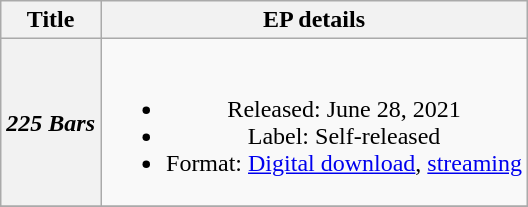<table class="wikitable plainrowheaders" style="text-align:center;">
<tr>
<th scope="col" scope="col">Title</th>
<th scope="col" scope="col";">EP details</th>
</tr>
<tr>
<th scope="row"><em>225 Bars</em></th>
<td><br><ul><li>Released: June 28, 2021</li><li>Label: Self-released</li><li>Format: <a href='#'>Digital download</a>, <a href='#'>streaming</a></li></ul></td>
</tr>
<tr>
</tr>
</table>
